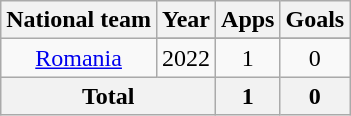<table class="wikitable" style="text-align: center;">
<tr>
<th>National team</th>
<th>Year</th>
<th>Apps</th>
<th>Goals</th>
</tr>
<tr>
<td rowspan="2"><a href='#'>Romania</a></td>
</tr>
<tr>
<td>2022</td>
<td>1</td>
<td>0</td>
</tr>
<tr>
<th colspan=2>Total</th>
<th>1</th>
<th>0</th>
</tr>
</table>
